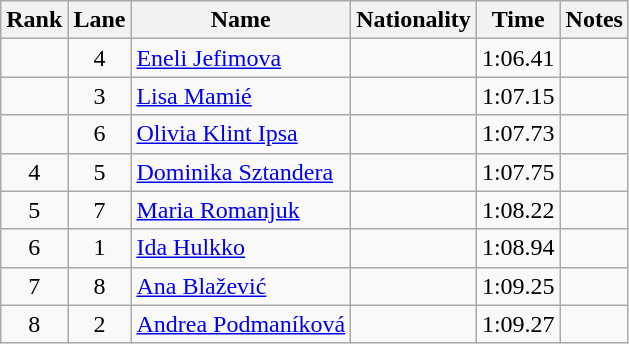<table class="wikitable sortable" style="text-align:center">
<tr>
<th>Rank</th>
<th>Lane</th>
<th>Name</th>
<th>Nationality</th>
<th>Time</th>
<th>Notes</th>
</tr>
<tr>
<td></td>
<td>4</td>
<td align=left><a href='#'>Eneli Jefimova</a></td>
<td align=left></td>
<td>1:06.41</td>
<td></td>
</tr>
<tr>
<td></td>
<td>3</td>
<td align=left><a href='#'>Lisa Mamié</a></td>
<td align=left></td>
<td>1:07.15</td>
<td></td>
</tr>
<tr>
<td></td>
<td>6</td>
<td align=left><a href='#'>Olivia Klint Ipsa</a></td>
<td align=left></td>
<td>1:07.73</td>
<td></td>
</tr>
<tr>
<td>4</td>
<td>5</td>
<td align=left><a href='#'>Dominika Sztandera</a></td>
<td align=left></td>
<td>1:07.75</td>
<td></td>
</tr>
<tr>
<td>5</td>
<td>7</td>
<td align=left><a href='#'>Maria Romanjuk</a></td>
<td align=left></td>
<td>1:08.22</td>
<td></td>
</tr>
<tr>
<td>6</td>
<td>1</td>
<td align=left><a href='#'>Ida Hulkko</a></td>
<td align=left></td>
<td>1:08.94</td>
<td></td>
</tr>
<tr>
<td>7</td>
<td>8</td>
<td align=left><a href='#'>Ana Blažević</a></td>
<td align=left></td>
<td>1:09.25</td>
<td></td>
</tr>
<tr>
<td>8</td>
<td>2</td>
<td align=left><a href='#'>Andrea Podmaníková</a></td>
<td align=left></td>
<td>1:09.27</td>
<td></td>
</tr>
</table>
